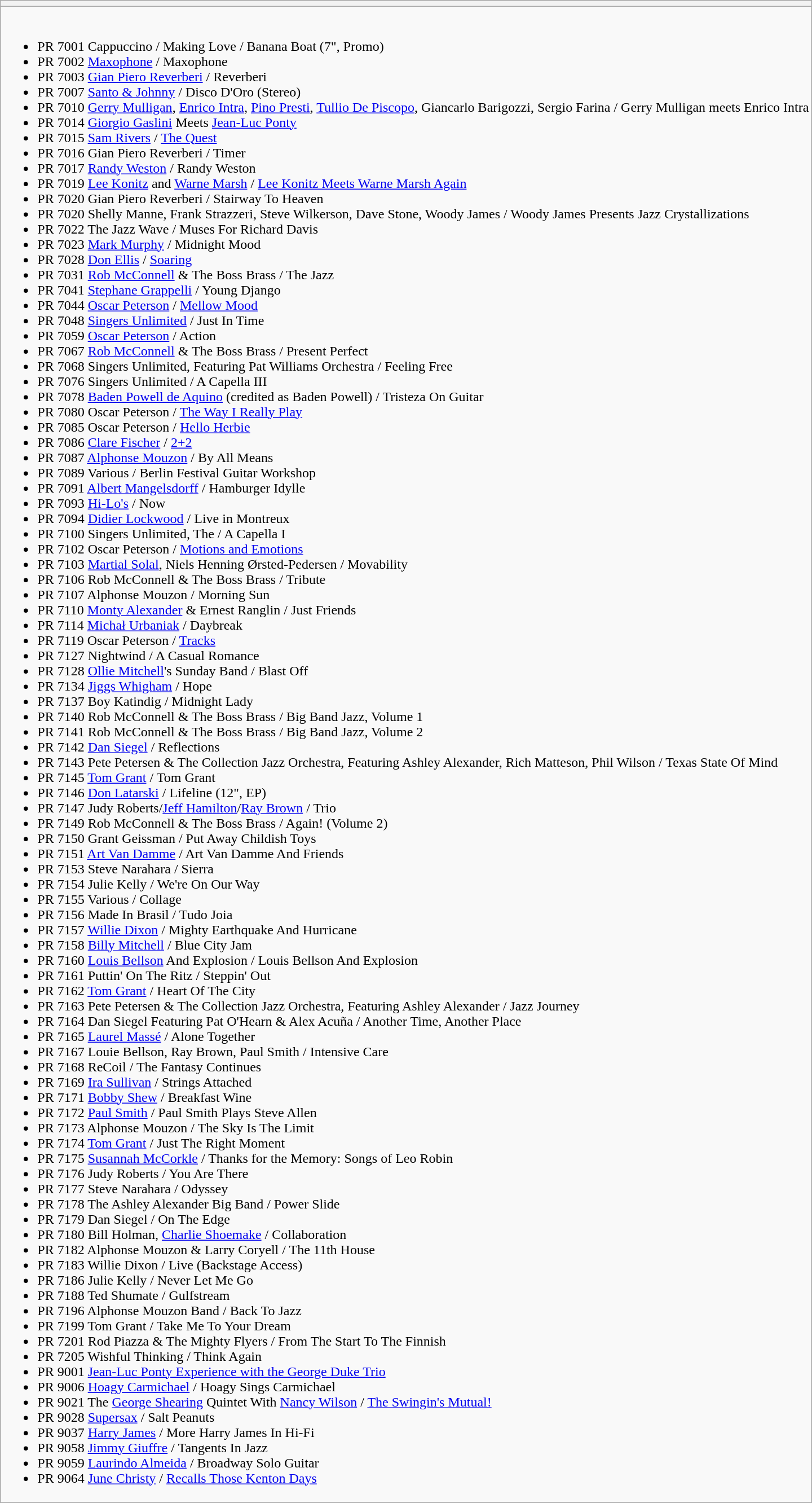<table class="wikitable collapsible collapsed">
<tr>
<th></th>
</tr>
<tr>
<td><br><ul><li>PR 7001 Cappuccino / Making Love / Banana Boat (7", Promo)</li><li>PR 7002 <a href='#'>Maxophone</a> / Maxophone</li><li>PR 7003 <a href='#'>Gian Piero Reverberi</a> / Reverberi</li><li>PR 7007 <a href='#'>Santo & Johnny</a> / Disco D'Oro  (Stereo)</li><li>PR 7010 <a href='#'>Gerry Mulligan</a>, <a href='#'>Enrico Intra</a>, <a href='#'>Pino Presti</a>, <a href='#'>Tullio De Piscopo</a>, Giancarlo Barigozzi, Sergio Farina / Gerry Mulligan meets Enrico Intra</li><li>PR 7014 <a href='#'>Giorgio Gaslini</a> Meets <a href='#'>Jean-Luc Ponty</a></li><li>PR 7015 <a href='#'>Sam Rivers</a> / <a href='#'>The Quest</a></li><li>PR 7016 Gian Piero Reverberi / Timer</li><li>PR 7017 <a href='#'>Randy Weston</a> / Randy Weston</li><li>PR 7019 <a href='#'>Lee Konitz</a> and <a href='#'>Warne Marsh</a> / <a href='#'>Lee Konitz Meets Warne Marsh Again</a></li><li>PR 7020 Gian Piero Reverberi / Stairway To Heaven</li><li>PR 7020 Shelly Manne, Frank Strazzeri, Steve Wilkerson, Dave Stone, Woody James / Woody James Presents Jazz Crystallizations</li><li>PR 7022 The Jazz Wave / Muses For Richard Davis</li><li>PR 7023 <a href='#'>Mark Murphy</a> / Midnight Mood</li><li>PR 7028 <a href='#'>Don Ellis</a> / <a href='#'>Soaring</a></li><li>PR 7031 <a href='#'>Rob McConnell</a> & The Boss Brass / The Jazz</li><li>PR 7041 <a href='#'>Stephane Grappelli</a> / Young Django</li><li>PR 7044 <a href='#'>Oscar Peterson</a> / <a href='#'>Mellow Mood</a></li><li>PR 7048 <a href='#'>Singers Unlimited</a> / Just In Time</li><li>PR 7059 <a href='#'>Oscar Peterson</a> / Action</li><li>PR 7067 <a href='#'>Rob McConnell</a> & The Boss Brass / Present Perfect</li><li>PR 7068 Singers Unlimited, Featuring Pat Williams Orchestra / Feeling Free</li><li>PR 7076 Singers Unlimited / A Capella III</li><li>PR 7078 <a href='#'>Baden Powell de Aquino</a> (credited as Baden Powell) / Tristeza On Guitar</li><li>PR 7080 Oscar Peterson / <a href='#'>The Way I Really Play </a></li><li>PR 7085 Oscar Peterson / <a href='#'>Hello Herbie</a></li><li>PR 7086 <a href='#'>Clare Fischer</a> / <a href='#'>2+2</a></li><li>PR 7087 <a href='#'>Alphonse Mouzon</a> / By All Means</li><li>PR 7089 Various / Berlin Festival Guitar Workshop</li><li>PR 7091 <a href='#'>Albert Mangelsdorff</a> / Hamburger Idylle</li><li>PR 7093 <a href='#'>Hi-Lo's</a> / Now</li><li>PR 7094 <a href='#'>Didier Lockwood</a> / Live in Montreux</li><li>PR 7100 Singers Unlimited, The / A Capella I</li><li>PR 7102 Oscar Peterson / <a href='#'>Motions and Emotions</a></li><li>PR 7103 <a href='#'>Martial Solal</a>, Niels Henning Ørsted-Pedersen / Movability</li><li>PR 7106 Rob McConnell & The Boss Brass / Tribute</li><li>PR 7107 Alphonse Mouzon / Morning Sun</li><li>PR 7110 <a href='#'>Monty Alexander</a> & Ernest Ranglin / Just Friends</li><li>PR 7114 <a href='#'>Michał Urbaniak</a> / Daybreak</li><li>PR 7119 Oscar Peterson / <a href='#'>Tracks</a></li><li>PR 7127 Nightwind / A Casual Romance</li><li>PR 7128 <a href='#'>Ollie Mitchell</a>'s Sunday Band / Blast Off</li><li>PR 7134 <a href='#'>Jiggs Whigham</a> / Hope</li><li>PR 7137 Boy Katindig / Midnight Lady</li><li>PR 7140 Rob McConnell & The Boss Brass / Big Band Jazz, Volume 1</li><li>PR 7141 Rob McConnell & The Boss Brass / Big Band Jazz, Volume 2</li><li>PR 7142 <a href='#'>Dan Siegel</a> / Reflections</li><li>PR 7143 Pete Petersen & The Collection Jazz Orchestra, Featuring Ashley Alexander, Rich Matteson, Phil Wilson / Texas State Of Mind</li><li>PR 7145 <a href='#'>Tom Grant</a> / Tom Grant</li><li>PR 7146 <a href='#'>Don Latarski</a> / Lifeline (12", EP)</li><li>PR 7147 Judy Roberts/<a href='#'>Jeff Hamilton</a>/<a href='#'>Ray Brown</a> / Trio</li><li>PR 7149 Rob McConnell & The Boss Brass / Again! (Volume 2)</li><li>PR 7150 Grant Geissman / Put Away Childish Toys</li><li>PR 7151 <a href='#'>Art Van Damme</a> / Art Van Damme And Friends</li><li>PR 7153 Steve Narahara / Sierra</li><li>PR 7154 Julie Kelly / We're On Our Way</li><li>PR 7155 Various / Collage</li><li>PR 7156 Made In Brasil / Tudo Joia</li><li>PR 7157 <a href='#'>Willie Dixon</a> / Mighty Earthquake And Hurricane</li><li>PR 7158 <a href='#'>Billy Mitchell</a> / Blue City Jam</li><li>PR 7160 <a href='#'>Louis Bellson</a> And Explosion / Louis Bellson And Explosion</li><li>PR 7161 Puttin' On The Ritz / Steppin' Out</li><li>PR 7162 <a href='#'>Tom Grant</a> / Heart Of The City</li><li>PR 7163 Pete Petersen & The Collection Jazz Orchestra, Featuring Ashley Alexander / Jazz Journey</li><li>PR 7164 Dan Siegel Featuring Pat O'Hearn & Alex Acuña / Another Time, Another Place</li><li>PR 7165 <a href='#'>Laurel Massé</a> / Alone Together</li><li>PR 7167 Louie Bellson, Ray Brown, Paul Smith / Intensive Care</li><li>PR 7168 ReCoil / The Fantasy Continues</li><li>PR 7169 <a href='#'>Ira Sullivan</a> / Strings Attached</li><li>PR 7171 <a href='#'>Bobby Shew</a> / Breakfast Wine</li><li>PR 7172 <a href='#'>Paul Smith</a> / Paul Smith Plays Steve Allen</li><li>PR 7173 Alphonse Mouzon / The Sky Is The Limit</li><li>PR 7174 <a href='#'>Tom Grant</a> / Just The Right Moment</li><li>PR 7175 <a href='#'>Susannah McCorkle</a> / Thanks for the Memory: Songs of Leo Robin</li><li>PR 7176 Judy Roberts / You Are There</li><li>PR 7177 Steve Narahara / Odyssey</li><li>PR 7178 The Ashley Alexander Big Band / Power Slide</li><li>PR 7179 Dan Siegel / On The Edge</li><li>PR 7180 Bill Holman, <a href='#'>Charlie Shoemake</a> / Collaboration</li><li>PR 7182 Alphonse Mouzon & Larry Coryell / The 11th House</li><li>PR 7183 Willie Dixon / Live (Backstage Access)</li><li>PR 7186 Julie Kelly / Never Let Me Go</li><li>PR 7188 Ted Shumate / Gulfstream</li><li>PR 7196 Alphonse Mouzon Band / Back To Jazz</li><li>PR 7199 Tom Grant / Take Me To Your Dream</li><li>PR 7201 Rod Piazza & The Mighty Flyers / From The Start To The Finnish</li><li>PR 7205 Wishful Thinking / Think Again</li><li>PR 9001 <a href='#'>Jean-Luc Ponty Experience with the George Duke Trio</a></li><li>PR 9006 <a href='#'>Hoagy Carmichael</a> / Hoagy Sings Carmichael</li><li>PR 9021 The <a href='#'>George Shearing</a> Quintet With <a href='#'>Nancy Wilson</a> / <a href='#'>The Swingin's Mutual!</a></li><li>PR 9028 <a href='#'>Supersax</a> / Salt Peanuts</li><li>PR 9037 <a href='#'>Harry James</a> / More Harry James In Hi-Fi</li><li>PR 9058 <a href='#'>Jimmy Giuffre</a> / Tangents In Jazz</li><li>PR 9059 <a href='#'>Laurindo Almeida</a> / Broadway Solo Guitar</li><li>PR 9064 <a href='#'>June Christy</a> / <a href='#'>Recalls Those Kenton Days</a></li></ul></td>
</tr>
</table>
